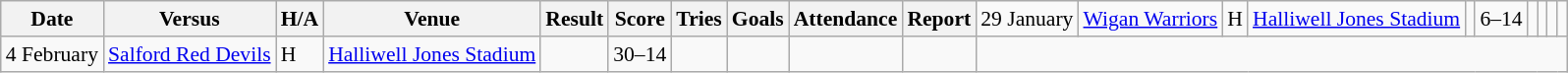<table class="wikitable defaultleft col3center col6center col9right" style="font-size:90%;">
<tr>
<th>Date</th>
<th>Versus</th>
<th>H/A</th>
<th>Venue</th>
<th>Result</th>
<th>Score</th>
<th>Tries</th>
<th>Goals</th>
<th>Attendance</th>
<th>Report</th>
<td>29 January</td>
<td> <a href='#'>Wigan Warriors</a></td>
<td>H</td>
<td><a href='#'>Halliwell Jones Stadium</a></td>
<td></td>
<td>6–14</td>
<td></td>
<td></td>
<td></td>
<td></td>
</tr>
<tr>
<td>4 February</td>
<td> <a href='#'>Salford Red Devils</a></td>
<td>H</td>
<td><a href='#'>Halliwell Jones Stadium</a></td>
<td></td>
<td>30–14</td>
<td></td>
<td></td>
<td></td>
<td></td>
</tr>
</table>
